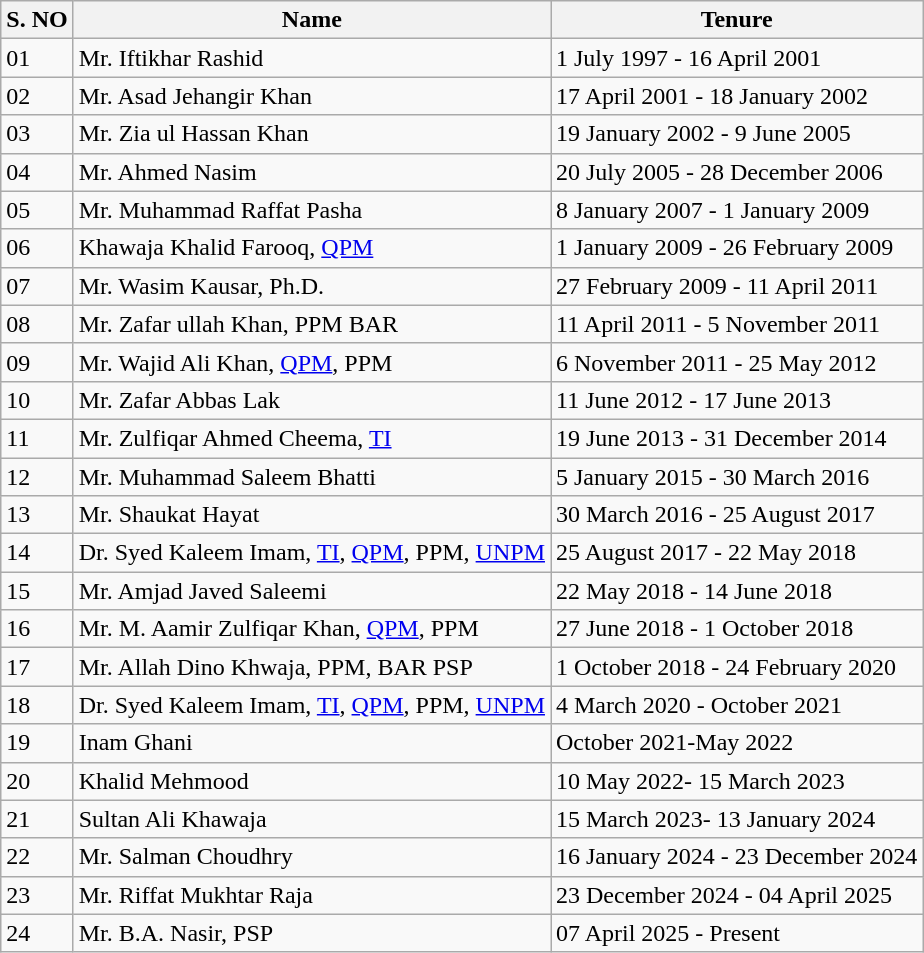<table class="wikitable">
<tr>
<th>S. NO</th>
<th>Name</th>
<th>Tenure</th>
</tr>
<tr>
<td>01</td>
<td>Mr. Iftikhar Rashid</td>
<td>1 July 1997 - 16 April 2001</td>
</tr>
<tr>
<td>02</td>
<td>Mr. Asad Jehangir Khan</td>
<td>17 April 2001 - 18 January 2002</td>
</tr>
<tr>
<td>03</td>
<td>Mr. Zia ul Hassan Khan</td>
<td>19 January 2002 - 9 June 2005</td>
</tr>
<tr>
<td>04</td>
<td>Mr. Ahmed Nasim</td>
<td>20 July 2005 - 28 December 2006</td>
</tr>
<tr>
<td>05</td>
<td>Mr. Muhammad Raffat Pasha</td>
<td>8 January 2007 - 1 January 2009</td>
</tr>
<tr>
<td>06</td>
<td>Khawaja Khalid Farooq, <a href='#'>QPM</a></td>
<td>1 January 2009 - 26 February 2009</td>
</tr>
<tr>
<td>07</td>
<td>Mr. Wasim Kausar, Ph.D.</td>
<td>27 February 2009 - 11 April 2011</td>
</tr>
<tr>
<td>08</td>
<td>Mr. Zafar ullah Khan, PPM BAR</td>
<td>11 April 2011 - 5 November 2011</td>
</tr>
<tr>
<td>09</td>
<td>Mr. Wajid Ali Khan, <a href='#'>QPM</a>, PPM</td>
<td>6 November 2011 - 25 May 2012</td>
</tr>
<tr>
<td>10</td>
<td>Mr. Zafar Abbas Lak</td>
<td>11 June 2012 - 17 June 2013</td>
</tr>
<tr>
<td>11</td>
<td>Mr. Zulfiqar Ahmed Cheema, <a href='#'>TI</a></td>
<td>19 June 2013 - 31 December 2014</td>
</tr>
<tr>
<td>12</td>
<td>Mr. Muhammad Saleem Bhatti</td>
<td>5 January 2015 - 30 March 2016</td>
</tr>
<tr>
<td>13</td>
<td>Mr. Shaukat Hayat</td>
<td>30 March 2016 - 25 August 2017</td>
</tr>
<tr>
<td>14</td>
<td>Dr. Syed Kaleem Imam, <a href='#'>TI</a>, <a href='#'>QPM</a>, PPM, <a href='#'>UNPM</a></td>
<td>25 August 2017 - 22 May 2018</td>
</tr>
<tr>
<td>15</td>
<td>Mr. Amjad Javed Saleemi</td>
<td>22 May 2018 - 14 June 2018</td>
</tr>
<tr>
<td>16</td>
<td>Mr. M. Aamir Zulfiqar Khan, <a href='#'>QPM</a>, PPM</td>
<td>27 June 2018 - 1 October 2018</td>
</tr>
<tr>
<td>17</td>
<td>Mr. Allah Dino Khwaja, PPM, BAR PSP</td>
<td>1 October 2018 - 24 February 2020</td>
</tr>
<tr>
<td>18</td>
<td>Dr. Syed Kaleem Imam, <a href='#'>TI</a>, <a href='#'>QPM</a>, PPM, <a href='#'>UNPM</a></td>
<td>4 March 2020 - October 2021</td>
</tr>
<tr>
<td>19</td>
<td>Inam Ghani</td>
<td>October 2021-May 2022</td>
</tr>
<tr>
<td>20</td>
<td>Khalid Mehmood</td>
<td>10 May 2022- 15 March 2023</td>
</tr>
<tr>
<td>21</td>
<td>Sultan Ali Khawaja</td>
<td>15 March 2023- 13 January 2024</td>
</tr>
<tr>
<td>22</td>
<td>Mr. Salman Choudhry</td>
<td>16 January 2024 - 23 December 2024</td>
</tr>
<tr>
<td>23</td>
<td>Mr. Riffat Mukhtar Raja</td>
<td>23 December 2024 - 04 April 2025</td>
</tr>
<tr>
<td>24</td>
<td>Mr. B.A. Nasir, PSP</td>
<td>07 April 2025 - Present</td>
</tr>
</table>
